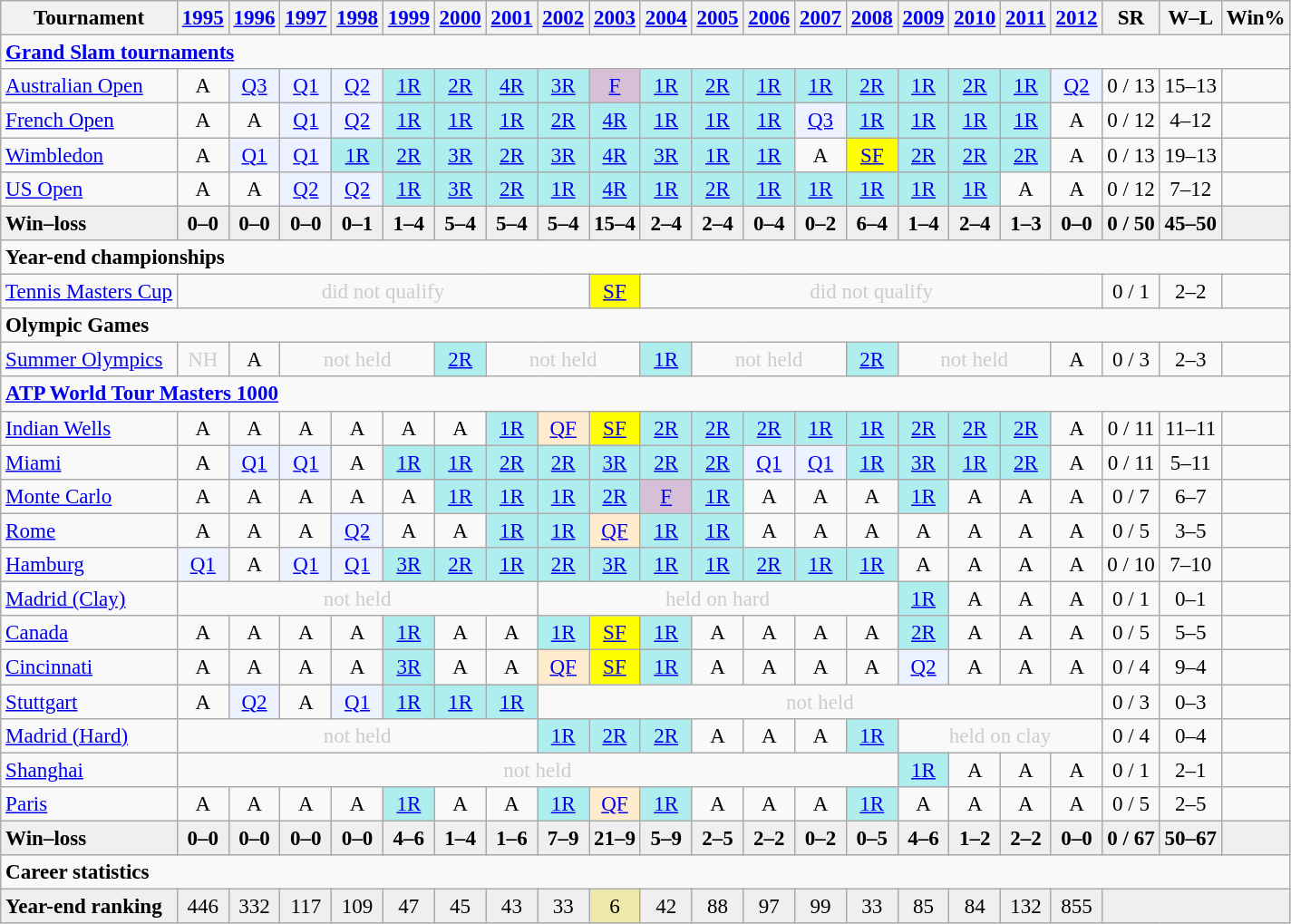<table class="wikitable nowrap" style=text-align:center;font-size:96%>
<tr>
<th>Tournament</th>
<th><a href='#'>1995</a></th>
<th><a href='#'>1996</a></th>
<th><a href='#'>1997</a></th>
<th><a href='#'>1998</a></th>
<th><a href='#'>1999</a></th>
<th><a href='#'>2000</a></th>
<th><a href='#'>2001</a></th>
<th><a href='#'>2002</a></th>
<th><a href='#'>2003</a></th>
<th><a href='#'>2004</a></th>
<th><a href='#'>2005</a></th>
<th><a href='#'>2006</a></th>
<th><a href='#'>2007</a></th>
<th><a href='#'>2008</a></th>
<th><a href='#'>2009</a></th>
<th><a href='#'>2010</a></th>
<th><a href='#'>2011</a></th>
<th><a href='#'>2012</a></th>
<th>SR</th>
<th>W–L</th>
<th>Win%</th>
</tr>
<tr>
<td colspan=25 style=text-align:left><a href='#'><strong>Grand Slam tournaments</strong></a></td>
</tr>
<tr>
<td align=left><a href='#'>Australian Open</a></td>
<td>A</td>
<td bgcolor=ecf2ff><a href='#'>Q3</a></td>
<td bgcolor=ecf2ff><a href='#'>Q1</a></td>
<td bgcolor=ecf2ff><a href='#'>Q2</a></td>
<td bgcolor=afeeee><a href='#'>1R</a></td>
<td bgcolor=afeeee><a href='#'>2R</a></td>
<td bgcolor=afeeee><a href='#'>4R</a></td>
<td bgcolor=afeeee><a href='#'>3R</a></td>
<td bgcolor=thistle><a href='#'>F</a></td>
<td bgcolor=afeeee><a href='#'>1R</a></td>
<td bgcolor=afeeee><a href='#'>2R</a></td>
<td bgcolor=afeeee><a href='#'>1R</a></td>
<td bgcolor=afeeee><a href='#'>1R</a></td>
<td bgcolor=afeeee><a href='#'>2R</a></td>
<td bgcolor=afeeee><a href='#'>1R</a></td>
<td bgcolor=afeeee><a href='#'>2R</a></td>
<td bgcolor=afeeee><a href='#'>1R</a></td>
<td bgcolor=ecf2ff><a href='#'>Q2</a></td>
<td>0 / 13</td>
<td>15–13</td>
<td></td>
</tr>
<tr>
<td align=left><a href='#'>French Open</a></td>
<td>A</td>
<td>A</td>
<td bgcolor=ecf2ff><a href='#'>Q1</a></td>
<td bgcolor=ecf2ff><a href='#'>Q2</a></td>
<td bgcolor=afeeee><a href='#'>1R</a></td>
<td bgcolor=afeeee><a href='#'>1R</a></td>
<td bgcolor=afeeee><a href='#'>1R</a></td>
<td bgcolor=afeeee><a href='#'>2R</a></td>
<td bgcolor=afeeee><a href='#'>4R</a></td>
<td bgcolor=afeeee><a href='#'>1R</a></td>
<td bgcolor=afeeee><a href='#'>1R</a></td>
<td bgcolor=afeeee><a href='#'>1R</a></td>
<td bgcolor=ecf2ff><a href='#'>Q3</a></td>
<td bgcolor=afeeee><a href='#'>1R</a></td>
<td bgcolor=afeeee><a href='#'>1R</a></td>
<td bgcolor=afeeee><a href='#'>1R</a></td>
<td bgcolor=afeeee><a href='#'>1R</a></td>
<td>A</td>
<td>0 / 12</td>
<td>4–12</td>
<td></td>
</tr>
<tr>
<td align=left><a href='#'>Wimbledon</a></td>
<td>A</td>
<td bgcolor=ecf2ff><a href='#'>Q1</a></td>
<td bgcolor=ecf2ff><a href='#'>Q1</a></td>
<td bgcolor=afeeee><a href='#'>1R</a></td>
<td bgcolor=afeeee><a href='#'>2R</a></td>
<td bgcolor=afeeee><a href='#'>3R</a></td>
<td bgcolor=afeeee><a href='#'>2R</a></td>
<td bgcolor=afeeee><a href='#'>3R</a></td>
<td bgcolor=afeeee><a href='#'>4R</a></td>
<td bgcolor=afeeee><a href='#'>3R</a></td>
<td bgcolor=afeeee><a href='#'>1R</a></td>
<td bgcolor=afeeee><a href='#'>1R</a></td>
<td>A</td>
<td bgcolor=yellow><a href='#'>SF</a></td>
<td bgcolor=afeeee><a href='#'>2R</a></td>
<td bgcolor=afeeee><a href='#'>2R</a></td>
<td bgcolor=afeeee><a href='#'>2R</a></td>
<td>A</td>
<td>0 / 13</td>
<td>19–13</td>
<td></td>
</tr>
<tr>
<td align=left><a href='#'>US Open</a></td>
<td>A</td>
<td>A</td>
<td bgcolor=ecf2ff><a href='#'>Q2</a></td>
<td bgcolor=ecf2ff><a href='#'>Q2</a></td>
<td bgcolor=afeeee><a href='#'>1R</a></td>
<td bgcolor=afeeee><a href='#'>3R</a></td>
<td bgcolor=afeeee><a href='#'>2R</a></td>
<td bgcolor=afeeee><a href='#'>1R</a></td>
<td bgcolor=afeeee><a href='#'>4R</a></td>
<td bgcolor=afeeee><a href='#'>1R</a></td>
<td bgcolor=afeeee><a href='#'>2R</a></td>
<td bgcolor=afeeee><a href='#'>1R</a></td>
<td bgcolor=afeeee><a href='#'>1R</a></td>
<td bgcolor=afeeee><a href='#'>1R</a></td>
<td bgcolor=afeeee><a href='#'>1R</a></td>
<td bgcolor=afeeee><a href='#'>1R</a></td>
<td>A</td>
<td>A</td>
<td>0 / 12</td>
<td>7–12</td>
<td></td>
</tr>
<tr style=font-weight:bold;background:#efefef>
<td style=text-align:left>Win–loss</td>
<td>0–0</td>
<td>0–0</td>
<td>0–0</td>
<td>0–1</td>
<td>1–4</td>
<td>5–4</td>
<td>5–4</td>
<td>5–4</td>
<td>15–4</td>
<td>2–4</td>
<td>2–4</td>
<td>0–4</td>
<td>0–2</td>
<td>6–4</td>
<td>1–4</td>
<td>2–4</td>
<td>1–3</td>
<td>0–0</td>
<td>0 / 50</td>
<td>45–50</td>
<td></td>
</tr>
<tr>
<td colspan=22 align=left><strong>Year-end championships</strong></td>
</tr>
<tr>
<td><a href='#'>Tennis Masters Cup</a></td>
<td colspan="8" align="center" style="color:#cccccc;">did not qualify</td>
<td align="center" bgcolor=yellow><a href='#'>SF</a></td>
<td colspan="9" align="center" style="color:#cccccc;">did not qualify</td>
<td>0 / 1</td>
<td>2–2</td>
<td></td>
</tr>
<tr>
<td colspan=22 align=left><strong>Olympic Games</strong></td>
</tr>
<tr>
<td align=left><a href='#'>Summer Olympics</a></td>
<td colspan=1 style=color:#cccccc>NH</td>
<td>A</td>
<td colspan=3 style=color:#cccccc>not held</td>
<td style=background:#afeeee><a href='#'>2R</a></td>
<td colspan=3 style=color:#cccccc>not held</td>
<td style=background:#afeeee><a href='#'>1R</a></td>
<td colspan=3 style=color:#cccccc>not held</td>
<td style=background:#afeeee><a href='#'>2R</a></td>
<td colspan=3 style=color:#cccccc>not held</td>
<td>A</td>
<td>0 / 3</td>
<td>2–3</td>
<td></td>
</tr>
<tr>
<td colspan=22 align=left><strong><a href='#'>ATP World Tour Masters 1000</a></strong></td>
</tr>
<tr>
<td align=left><a href='#'>Indian Wells</a></td>
<td>A</td>
<td>A</td>
<td>A</td>
<td>A</td>
<td>A</td>
<td>A</td>
<td bgcolor=afeeee><a href='#'>1R</a></td>
<td bgcolor=ffebcd><a href='#'>QF</a></td>
<td bgcolor=yellow><a href='#'>SF</a></td>
<td bgcolor=afeeee><a href='#'>2R</a></td>
<td bgcolor=afeeee><a href='#'>2R</a></td>
<td bgcolor=afeeee><a href='#'>2R</a></td>
<td bgcolor=afeeee><a href='#'>1R</a></td>
<td bgcolor=afeeee><a href='#'>1R</a></td>
<td bgcolor=afeeee><a href='#'>2R</a></td>
<td bgcolor=afeeee><a href='#'>2R</a></td>
<td bgcolor=afeeee><a href='#'>2R</a></td>
<td>A</td>
<td>0 / 11</td>
<td>11–11</td>
<td></td>
</tr>
<tr>
<td align=left><a href='#'>Miami</a></td>
<td>A</td>
<td bgcolor=ecf2ff><a href='#'>Q1</a></td>
<td bgcolor=ecf2ff><a href='#'>Q1</a></td>
<td>A</td>
<td bgcolor=afeeee><a href='#'>1R</a></td>
<td bgcolor=afeeee><a href='#'>1R</a></td>
<td bgcolor=afeeee><a href='#'>2R</a></td>
<td bgcolor=afeeee><a href='#'>2R</a></td>
<td bgcolor=afeeee><a href='#'>3R</a></td>
<td bgcolor=afeeee><a href='#'>2R</a></td>
<td bgcolor=afeeee><a href='#'>2R</a></td>
<td bgcolor=ecf2ff><a href='#'>Q1</a></td>
<td bgcolor=ecf2ff><a href='#'>Q1</a></td>
<td bgcolor=afeeee><a href='#'>1R</a></td>
<td bgcolor=afeeee><a href='#'>3R</a></td>
<td bgcolor=afeeee><a href='#'>1R</a></td>
<td bgcolor=afeeee><a href='#'>2R</a></td>
<td>A</td>
<td>0 / 11</td>
<td>5–11</td>
<td></td>
</tr>
<tr>
<td align=left><a href='#'>Monte Carlo</a></td>
<td>A</td>
<td>A</td>
<td>A</td>
<td>A</td>
<td>A</td>
<td bgcolor=afeeee><a href='#'>1R</a></td>
<td bgcolor=afeeee><a href='#'>1R</a></td>
<td bgcolor=afeeee><a href='#'>1R</a></td>
<td bgcolor=afeeee><a href='#'>2R</a></td>
<td bgcolor=thistle><a href='#'>F</a></td>
<td bgcolor=afeeee><a href='#'>1R</a></td>
<td>A</td>
<td>A</td>
<td>A</td>
<td bgcolor=afeeee><a href='#'>1R</a></td>
<td>A</td>
<td>A</td>
<td>A</td>
<td>0 / 7</td>
<td>6–7</td>
<td></td>
</tr>
<tr>
<td align=left><a href='#'>Rome</a></td>
<td>A</td>
<td>A</td>
<td>A</td>
<td bgcolor=ecf2ff><a href='#'>Q2</a></td>
<td>A</td>
<td>A</td>
<td bgcolor=afeeee><a href='#'>1R</a></td>
<td bgcolor=afeeee><a href='#'>1R</a></td>
<td bgcolor=ffebcd><a href='#'>QF</a></td>
<td bgcolor=afeeee><a href='#'>1R</a></td>
<td bgcolor=afeeee><a href='#'>1R</a></td>
<td>A</td>
<td>A</td>
<td>A</td>
<td>A</td>
<td>A</td>
<td>A</td>
<td>A</td>
<td>0 / 5</td>
<td>3–5</td>
<td></td>
</tr>
<tr>
<td align=left><a href='#'>Hamburg</a></td>
<td bgcolor=ecf2ff><a href='#'>Q1</a></td>
<td>A</td>
<td bgcolor=ecf2ff><a href='#'>Q1</a></td>
<td bgcolor=ecf2ff><a href='#'>Q1</a></td>
<td bgcolor=afeeee><a href='#'>3R</a></td>
<td bgcolor=afeeee><a href='#'>2R</a></td>
<td bgcolor=afeeee><a href='#'>1R</a></td>
<td bgcolor=afeeee><a href='#'>2R</a></td>
<td bgcolor=afeeee><a href='#'>3R</a></td>
<td bgcolor=afeeee><a href='#'>1R</a></td>
<td bgcolor=afeeee><a href='#'>1R</a></td>
<td bgcolor=afeeee><a href='#'>2R</a></td>
<td bgcolor=afeeee><a href='#'>1R</a></td>
<td bgcolor=afeeee><a href='#'>1R</a></td>
<td>A</td>
<td>A</td>
<td>A</td>
<td>A</td>
<td>0 / 10</td>
<td>7–10</td>
<td></td>
</tr>
<tr>
<td align=left><a href='#'>Madrid (Clay)</a></td>
<td align="center" colspan="7" style="color:#cccccc;">not held</td>
<td align="center" colspan="7" style="color:#cccccc;">held on hard</td>
<td bgcolor=afeeee><a href='#'>1R</a></td>
<td>A</td>
<td>A</td>
<td>A</td>
<td>0 / 1</td>
<td>0–1</td>
<td></td>
</tr>
<tr>
<td align=left><a href='#'>Canada</a></td>
<td>A</td>
<td>A</td>
<td>A</td>
<td>A</td>
<td bgcolor=afeeee><a href='#'>1R</a></td>
<td>A</td>
<td>A</td>
<td bgcolor=afeeee><a href='#'>1R</a></td>
<td bgcolor=yellow><a href='#'>SF</a></td>
<td bgcolor=afeeee><a href='#'>1R</a></td>
<td>A</td>
<td>A</td>
<td>A</td>
<td>A</td>
<td bgcolor=afeeee><a href='#'>2R</a></td>
<td>A</td>
<td>A</td>
<td>A</td>
<td>0 / 5</td>
<td>5–5</td>
<td></td>
</tr>
<tr>
<td align=left><a href='#'>Cincinnati</a></td>
<td>A</td>
<td>A</td>
<td>A</td>
<td>A</td>
<td bgcolor=afeeee><a href='#'>3R</a></td>
<td>A</td>
<td>A</td>
<td bgcolor=ffebcd><a href='#'>QF</a></td>
<td bgcolor=yellow><a href='#'>SF</a></td>
<td bgcolor=afeeee><a href='#'>1R</a></td>
<td>A</td>
<td>A</td>
<td>A</td>
<td>A</td>
<td bgcolor=ecf2ff><a href='#'>Q2</a></td>
<td>A</td>
<td>A</td>
<td>A</td>
<td>0 / 4</td>
<td>9–4</td>
<td></td>
</tr>
<tr>
<td align=left><a href='#'>Stuttgart</a></td>
<td>A</td>
<td bgcolor=ecf2ff><a href='#'>Q2</a></td>
<td>A</td>
<td bgcolor=ecf2ff><a href='#'>Q1</a></td>
<td bgcolor=afeeee><a href='#'>1R</a></td>
<td bgcolor=afeeee><a href='#'>1R</a></td>
<td bgcolor=afeeee><a href='#'>1R</a></td>
<td align="center" colspan="11" style="color:#cccccc;">not held</td>
<td>0 / 3</td>
<td>0–3</td>
<td></td>
</tr>
<tr>
<td align=left><a href='#'>Madrid (Hard)</a></td>
<td align="center" colspan="7" style="color:#cccccc;">not held</td>
<td bgcolor=afeeee><a href='#'>1R</a></td>
<td bgcolor=afeeee><a href='#'>2R</a></td>
<td bgcolor=afeeee><a href='#'>2R</a></td>
<td>A</td>
<td>A</td>
<td>A</td>
<td bgcolor=afeeee><a href='#'>1R</a></td>
<td align="center" colspan="4" style="color:#cccccc;">held on clay</td>
<td>0 / 4</td>
<td>0–4</td>
<td></td>
</tr>
<tr>
<td align=left><a href='#'>Shanghai</a></td>
<td align="center" colspan="14" style="color:#cccccc;">not held</td>
<td bgcolor=afeeee><a href='#'>1R</a></td>
<td>A</td>
<td>A</td>
<td>A</td>
<td>0 / 1</td>
<td>2–1</td>
<td></td>
</tr>
<tr>
<td align=left><a href='#'>Paris</a></td>
<td>A</td>
<td>A</td>
<td>A</td>
<td>A</td>
<td bgcolor=afeeee><a href='#'>1R</a></td>
<td>A</td>
<td>A</td>
<td bgcolor=afeeee><a href='#'>1R</a></td>
<td bgcolor=ffebcd><a href='#'>QF</a></td>
<td bgcolor=afeeee><a href='#'>1R</a></td>
<td>A</td>
<td>A</td>
<td>A</td>
<td bgcolor=afeeee><a href='#'>1R</a></td>
<td>A</td>
<td>A</td>
<td>A</td>
<td>A</td>
<td>0 / 5</td>
<td>2–5</td>
<td></td>
</tr>
<tr style=font-weight:bold;background:#efefef>
<td style=text-align:left>Win–loss</td>
<td>0–0</td>
<td>0–0</td>
<td>0–0</td>
<td>0–0</td>
<td>4–6</td>
<td>1–4</td>
<td>1–6</td>
<td>7–9</td>
<td>21–9</td>
<td>5–9</td>
<td>2–5</td>
<td>2–2</td>
<td>0–2</td>
<td>0–5</td>
<td>4–6</td>
<td>1–2</td>
<td>2–2</td>
<td>0–0</td>
<td>0 / 67</td>
<td>50–67</td>
<td></td>
</tr>
<tr>
<td colspan="22" align="left"><strong>Career statistics</strong></td>
</tr>
<tr bgcolor=efefef>
<td align=left><strong>Year-end ranking</strong></td>
<td>446</td>
<td>332</td>
<td>117</td>
<td>109</td>
<td>47</td>
<td>45</td>
<td>43</td>
<td>33</td>
<td bgcolor=#EEE8AA>6</td>
<td>42</td>
<td>88</td>
<td>97</td>
<td>99</td>
<td>33</td>
<td>85</td>
<td>84</td>
<td>132</td>
<td>855</td>
<td colspan="3"></td>
</tr>
</table>
